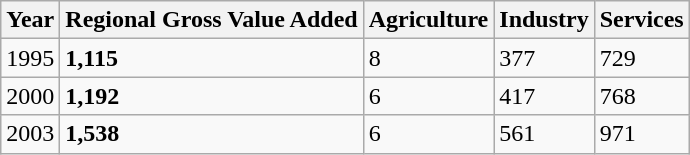<table class="wikitable">
<tr>
<th>Year</th>
<th>Regional Gross Value Added</th>
<th>Agricu­lture</th>
<th>Indust­ry</th>
<th>Servi­ces</th>
</tr>
<tr>
<td>1995</td>
<td><strong>1,115</strong></td>
<td>8</td>
<td>377</td>
<td>729</td>
</tr>
<tr>
<td>2000</td>
<td><strong>1,192</strong></td>
<td>6</td>
<td>417</td>
<td>768</td>
</tr>
<tr>
<td>2003</td>
<td><strong>1,538</strong></td>
<td>6</td>
<td>561</td>
<td>971</td>
</tr>
</table>
